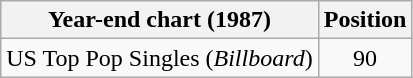<table class="wikitable">
<tr>
<th>Year-end chart (1987)</th>
<th>Position</th>
</tr>
<tr>
<td>US Top Pop Singles (<em>Billboard</em>)</td>
<td style="text-align:center;">90</td>
</tr>
</table>
